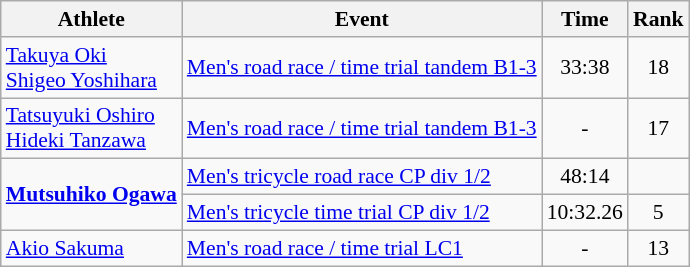<table class=wikitable style="font-size:90%">
<tr>
<th>Athlete</th>
<th>Event</th>
<th>Time</th>
<th>Rank</th>
</tr>
<tr>
<td><a href='#'>Takuya Oki</a><br> <a href='#'>Shigeo Yoshihara</a></td>
<td><a href='#'>Men's road race / time trial tandem B1-3</a></td>
<td style="text-align:center;">33:38</td>
<td style="text-align:center;">18</td>
</tr>
<tr>
<td><a href='#'>Tatsuyuki Oshiro</a><br> <a href='#'>Hideki Tanzawa</a></td>
<td><a href='#'>Men's road race / time trial tandem B1-3</a></td>
<td style="text-align:center;">-</td>
<td style="text-align:center;">17</td>
</tr>
<tr>
<td rowspan="2"><strong><a href='#'>Mutsuhiko Ogawa</a></strong></td>
<td><a href='#'>Men's tricycle road race CP div 1/2</a></td>
<td style="text-align:center;">48:14</td>
<td style="text-align:center;"></td>
</tr>
<tr>
<td><a href='#'>Men's tricycle time trial CP div 1/2</a></td>
<td style="text-align:center;">10:32.26</td>
<td style="text-align:center;">5</td>
</tr>
<tr>
<td><a href='#'>Akio Sakuma</a></td>
<td><a href='#'>Men's road race / time trial LC1</a></td>
<td style="text-align:center;">-</td>
<td style="text-align:center;">13</td>
</tr>
</table>
